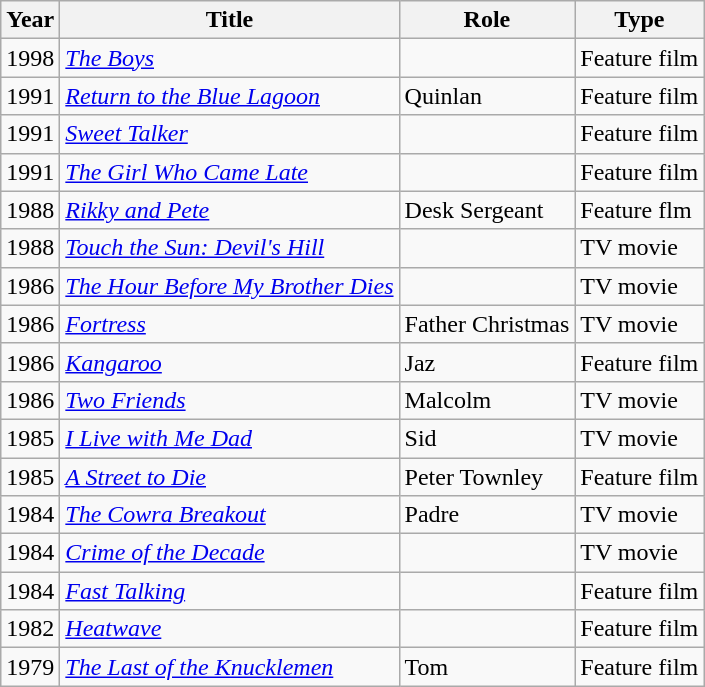<table class="wikitable">
<tr>
<th>Year</th>
<th>Title</th>
<th>Role</th>
<th>Type</th>
</tr>
<tr>
<td>1998</td>
<td><em><a href='#'>The Boys</a></em></td>
<td></td>
<td>Feature film</td>
</tr>
<tr>
<td>1991</td>
<td><em><a href='#'>Return to the Blue Lagoon</a></em></td>
<td>Quinlan</td>
<td>Feature film</td>
</tr>
<tr>
<td>1991</td>
<td><em><a href='#'>Sweet Talker</a></em></td>
<td></td>
<td>Feature film</td>
</tr>
<tr>
<td>1991</td>
<td><em><a href='#'>The Girl Who Came Late</a></em></td>
<td></td>
<td>Feature film</td>
</tr>
<tr>
<td>1988</td>
<td><em><a href='#'>Rikky and Pete</a></em></td>
<td>Desk Sergeant</td>
<td>Feature flm</td>
</tr>
<tr>
<td>1988</td>
<td><em><a href='#'>Touch the Sun: Devil's Hill</a></em></td>
<td></td>
<td>TV movie</td>
</tr>
<tr>
<td>1986</td>
<td><em><a href='#'>The Hour Before My Brother Dies</a></em></td>
<td></td>
<td>TV movie</td>
</tr>
<tr>
<td>1986</td>
<td><em><a href='#'>Fortress</a></em></td>
<td>Father Christmas</td>
<td>TV movie</td>
</tr>
<tr>
<td>1986</td>
<td><em><a href='#'>Kangaroo</a></em></td>
<td>Jaz</td>
<td>Feature film</td>
</tr>
<tr>
<td>1986</td>
<td><em><a href='#'>Two Friends</a></em></td>
<td>Malcolm</td>
<td>TV movie</td>
</tr>
<tr>
<td>1985</td>
<td><em><a href='#'>I Live with Me Dad</a></em></td>
<td>Sid</td>
<td>TV movie</td>
</tr>
<tr>
<td>1985</td>
<td><em><a href='#'>A Street to Die</a></em></td>
<td>Peter Townley</td>
<td>Feature film</td>
</tr>
<tr>
<td>1984</td>
<td><em><a href='#'>The Cowra Breakout</a></em></td>
<td>Padre</td>
<td>TV movie</td>
</tr>
<tr>
<td>1984</td>
<td><em><a href='#'>Crime of the Decade</a></em></td>
<td></td>
<td>TV movie</td>
</tr>
<tr>
<td>1984</td>
<td><em><a href='#'>Fast Talking</a></em></td>
<td></td>
<td>Feature film</td>
</tr>
<tr>
<td>1982</td>
<td><em><a href='#'>Heatwave</a></em></td>
<td></td>
<td>Feature film</td>
</tr>
<tr>
<td>1979</td>
<td><em><a href='#'>The Last of the Knucklemen</a></em></td>
<td>Tom</td>
<td>Feature film</td>
</tr>
</table>
